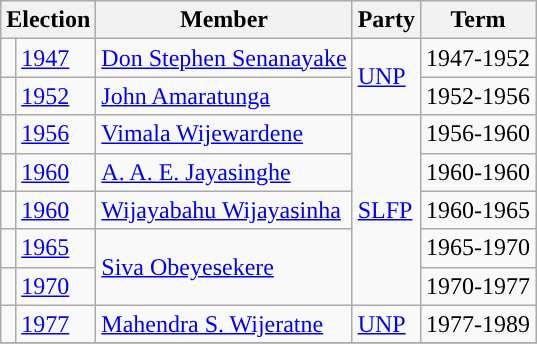<table class="wikitable">
<tr>
<th colspan="2">Election</th>
<th>Member</th>
<th>Party</th>
<th>Term</th>
</tr>
<tr>
<td style="background-color: "></td>
<td><a href='#'>1947</a></td>
<td><a href='#'>Don Stephen Senanayake</a></td>
<td rowspan=2><a href='#'>UNP</a></td>
<td>1947-1952</td>
</tr>
<tr>
<td style="background-color: "></td>
<td><a href='#'>1952</a></td>
<td><a href='#'>John Amaratunga</a></td>
<td>1952-1956</td>
</tr>
<tr>
<td style="background-color: "></td>
<td><a href='#'>1956</a></td>
<td><a href='#'>Vimala Wijewardene</a></td>
<td rowspan=5><a href='#'>SLFP</a></td>
<td>1956-1960</td>
</tr>
<tr>
<td style="background-color: "></td>
<td><a href='#'>1960</a></td>
<td><a href='#'>A. A. E. Jayasinghe</a></td>
<td>1960-1960</td>
</tr>
<tr>
<td style="background-color: "></td>
<td><a href='#'>1960</a></td>
<td><a href='#'>Wijayabahu Wijayasinha</a></td>
<td>1960-1965</td>
</tr>
<tr>
<td style="background-color: "></td>
<td><a href='#'>1965</a></td>
<td rowspan=2><a href='#'>Siva Obeyesekere</a></td>
<td>1965-1970</td>
</tr>
<tr>
<td style="background-color: "></td>
<td><a href='#'>1970</a></td>
<td>1970-1977</td>
</tr>
<tr>
<td style="background-color: "></td>
<td><a href='#'>1977</a></td>
<td><a href='#'>Mahendra S. Wijeratne</a></td>
<td><a href='#'>UNP</a></td>
<td>1977-1989</td>
</tr>
<tr>
</tr>
</table>
